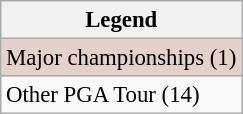<table class="wikitable" style="font-size:95%;">
<tr>
<th>Legend</th>
</tr>
<tr style="background:#e5d1cb;">
<td>Major championships (1)</td>
</tr>
<tr>
<td>Other PGA Tour (14)</td>
</tr>
</table>
